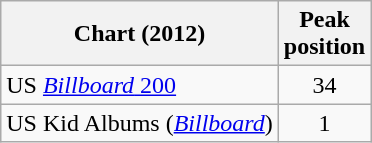<table class="wikitable">
<tr>
<th>Chart (2012)</th>
<th>Peak<br>position</th>
</tr>
<tr>
<td>US <a href='#'><em>Billboard</em> 200</a></td>
<td style="text-align:center;">34</td>
</tr>
<tr>
<td>US Kid Albums (<em><a href='#'>Billboard</a></em>)</td>
<td style="text-align:center;">1</td>
</tr>
</table>
